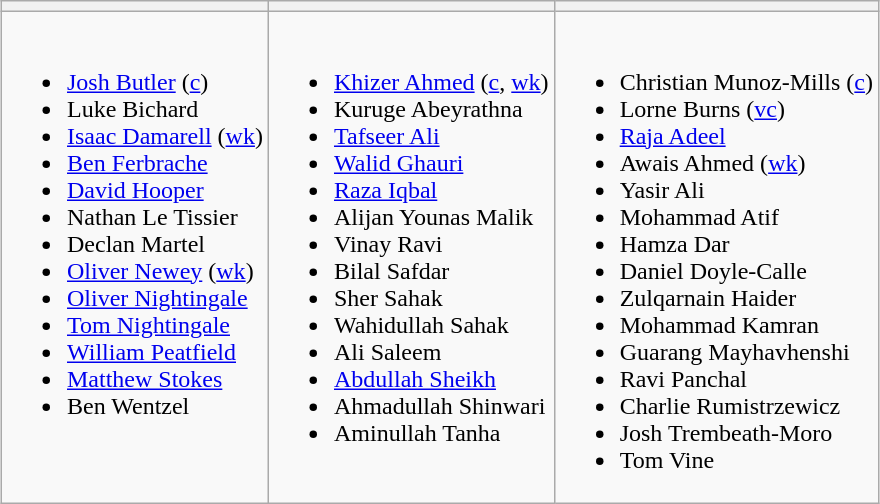<table class="wikitable" style="text-align:left; margin:auto">
<tr>
<th></th>
<th></th>
<th></th>
</tr>
<tr style="vertical-align:top">
<td><br><ul><li><a href='#'>Josh Butler</a> (<a href='#'>c</a>)</li><li>Luke Bichard</li><li><a href='#'>Isaac Damarell</a> (<a href='#'>wk</a>)</li><li><a href='#'>Ben Ferbrache</a></li><li><a href='#'>David Hooper</a></li><li>Nathan Le Tissier</li><li>Declan Martel</li><li><a href='#'>Oliver Newey</a> (<a href='#'>wk</a>)</li><li><a href='#'>Oliver Nightingale</a></li><li><a href='#'>Tom Nightingale</a></li><li><a href='#'>William Peatfield</a></li><li><a href='#'>Matthew Stokes</a></li><li>Ben Wentzel</li></ul></td>
<td><br><ul><li><a href='#'>Khizer Ahmed</a> (<a href='#'>c</a>, <a href='#'>wk</a>)</li><li>Kuruge Abeyrathna</li><li><a href='#'>Tafseer Ali</a></li><li><a href='#'>Walid Ghauri</a></li><li><a href='#'>Raza Iqbal</a></li><li>Alijan Younas Malik</li><li>Vinay Ravi</li><li>Bilal Safdar</li><li>Sher Sahak</li><li>Wahidullah Sahak</li><li>Ali Saleem</li><li><a href='#'>Abdullah Sheikh</a></li><li>Ahmadullah Shinwari</li><li>Aminullah Tanha</li></ul></td>
<td><br><ul><li>Christian Munoz-Mills (<a href='#'>c</a>)</li><li>Lorne Burns (<a href='#'>vc</a>)</li><li><a href='#'>Raja Adeel</a></li><li>Awais Ahmed (<a href='#'>wk</a>)</li><li>Yasir Ali</li><li>Mohammad Atif</li><li>Hamza Dar</li><li>Daniel Doyle-Calle</li><li>Zulqarnain Haider</li><li>Mohammad Kamran</li><li>Guarang Mayhavhenshi</li><li>Ravi Panchal</li><li>Charlie Rumistrzewicz</li><li>Josh Trembeath-Moro</li><li>Tom Vine</li></ul></td>
</tr>
</table>
